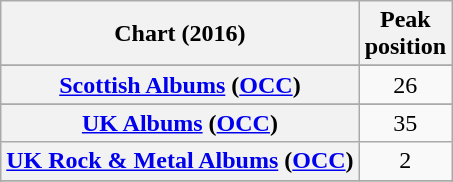<table class="wikitable sortable plainrowheaders" style="text-align:center">
<tr>
<th scope="col">Chart (2016)</th>
<th scope="col">Peak<br> position</th>
</tr>
<tr>
</tr>
<tr>
</tr>
<tr>
</tr>
<tr>
</tr>
<tr>
</tr>
<tr>
</tr>
<tr>
<th scope="row"><a href='#'>Scottish Albums</a> (<a href='#'>OCC</a>)</th>
<td>26</td>
</tr>
<tr>
</tr>
<tr>
<th scope="row"><a href='#'>UK Albums</a> (<a href='#'>OCC</a>)</th>
<td>35</td>
</tr>
<tr>
<th scope="row"><a href='#'>UK Rock & Metal Albums</a> (<a href='#'>OCC</a>)</th>
<td>2</td>
</tr>
<tr>
</tr>
<tr>
</tr>
<tr>
</tr>
<tr>
</tr>
</table>
